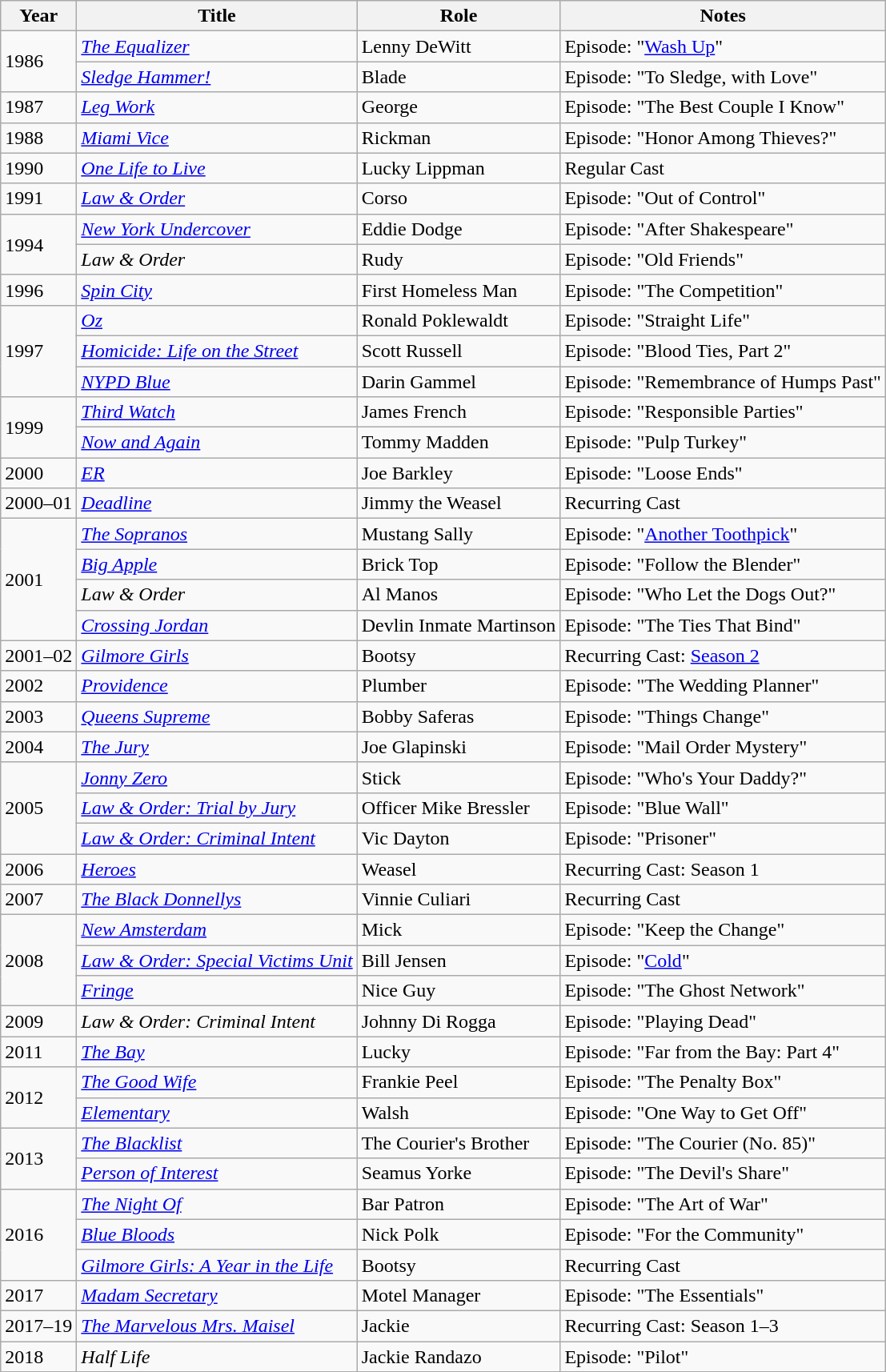<table class="wikitable sortable">
<tr>
<th>Year</th>
<th>Title</th>
<th>Role</th>
<th>Notes</th>
</tr>
<tr>
<td rowspan="2">1986</td>
<td><em><a href='#'>The Equalizer</a></em></td>
<td>Lenny DeWitt</td>
<td>Episode: "<a href='#'>Wash Up</a>"</td>
</tr>
<tr>
<td><em><a href='#'>Sledge Hammer!</a></em></td>
<td>Blade</td>
<td>Episode: "To Sledge, with Love"</td>
</tr>
<tr>
<td>1987</td>
<td><em><a href='#'>Leg Work</a></em></td>
<td>George</td>
<td>Episode: "The Best Couple I Know"</td>
</tr>
<tr>
<td>1988</td>
<td><em><a href='#'>Miami Vice</a></em></td>
<td>Rickman</td>
<td>Episode: "Honor Among Thieves?"</td>
</tr>
<tr>
<td>1990</td>
<td><em><a href='#'>One Life to Live</a></em></td>
<td>Lucky Lippman</td>
<td>Regular Cast</td>
</tr>
<tr>
<td>1991</td>
<td><em><a href='#'>Law & Order</a></em></td>
<td>Corso</td>
<td>Episode: "Out of Control"</td>
</tr>
<tr>
<td rowspan="2">1994</td>
<td><em><a href='#'>New York Undercover</a></em></td>
<td>Eddie Dodge</td>
<td>Episode: "After Shakespeare"</td>
</tr>
<tr>
<td><em>Law & Order</em></td>
<td>Rudy</td>
<td>Episode: "Old Friends"</td>
</tr>
<tr>
<td>1996</td>
<td><em><a href='#'>Spin City</a></em></td>
<td>First Homeless Man</td>
<td>Episode: "The Competition"</td>
</tr>
<tr>
<td rowspan="3">1997</td>
<td><em><a href='#'>Oz</a></em></td>
<td>Ronald Poklewaldt</td>
<td>Episode: "Straight Life"</td>
</tr>
<tr>
<td><em><a href='#'>Homicide: Life on the Street</a></em></td>
<td>Scott Russell</td>
<td>Episode: "Blood Ties, Part 2"</td>
</tr>
<tr>
<td><em><a href='#'>NYPD Blue</a></em></td>
<td>Darin Gammel</td>
<td>Episode: "Remembrance of Humps Past"</td>
</tr>
<tr>
<td rowspan="2">1999</td>
<td><em><a href='#'>Third Watch</a></em></td>
<td>James French</td>
<td>Episode: "Responsible Parties"</td>
</tr>
<tr>
<td><em><a href='#'>Now and Again</a></em></td>
<td>Tommy Madden</td>
<td>Episode: "Pulp Turkey"</td>
</tr>
<tr>
<td>2000</td>
<td><em><a href='#'>ER</a></em></td>
<td>Joe Barkley</td>
<td>Episode: "Loose Ends"</td>
</tr>
<tr>
<td>2000–01</td>
<td><em><a href='#'>Deadline</a></em></td>
<td>Jimmy the Weasel</td>
<td>Recurring Cast</td>
</tr>
<tr>
<td rowspan="4">2001</td>
<td><em><a href='#'>The Sopranos</a></em></td>
<td>Mustang Sally</td>
<td>Episode: "<a href='#'>Another Toothpick</a>"</td>
</tr>
<tr>
<td><em><a href='#'>Big Apple</a></em></td>
<td>Brick Top</td>
<td>Episode: "Follow the Blender"</td>
</tr>
<tr>
<td><em>Law & Order</em></td>
<td>Al Manos</td>
<td>Episode: "Who Let the Dogs Out?"</td>
</tr>
<tr>
<td><em><a href='#'>Crossing Jordan</a></em></td>
<td>Devlin Inmate Martinson</td>
<td>Episode: "The Ties That Bind"</td>
</tr>
<tr>
<td>2001–02</td>
<td><em><a href='#'>Gilmore Girls</a></em></td>
<td>Bootsy</td>
<td>Recurring Cast: <a href='#'>Season 2</a></td>
</tr>
<tr>
<td>2002</td>
<td><em><a href='#'>Providence</a></em></td>
<td>Plumber</td>
<td>Episode: "The Wedding Planner"</td>
</tr>
<tr>
<td>2003</td>
<td><em><a href='#'>Queens Supreme</a></em></td>
<td>Bobby Saferas</td>
<td>Episode: "Things Change"</td>
</tr>
<tr>
<td>2004</td>
<td><em><a href='#'>The Jury</a></em></td>
<td>Joe Glapinski</td>
<td>Episode: "Mail Order Mystery"</td>
</tr>
<tr>
<td rowspan="3">2005</td>
<td><em><a href='#'>Jonny Zero</a></em></td>
<td>Stick</td>
<td>Episode: "Who's Your Daddy?"</td>
</tr>
<tr>
<td><em><a href='#'>Law & Order: Trial by Jury</a></em></td>
<td>Officer Mike Bressler</td>
<td>Episode: "Blue Wall"</td>
</tr>
<tr>
<td><em><a href='#'>Law & Order: Criminal Intent</a></em></td>
<td>Vic Dayton</td>
<td>Episode: "Prisoner"</td>
</tr>
<tr>
<td>2006</td>
<td><em><a href='#'>Heroes</a></em></td>
<td>Weasel</td>
<td>Recurring Cast: Season 1</td>
</tr>
<tr>
<td>2007</td>
<td><em><a href='#'>The Black Donnellys</a></em></td>
<td>Vinnie Culiari</td>
<td>Recurring Cast</td>
</tr>
<tr>
<td rowspan="3">2008</td>
<td><em><a href='#'>New Amsterdam</a></em></td>
<td>Mick</td>
<td>Episode: "Keep the Change"</td>
</tr>
<tr>
<td><em><a href='#'>Law & Order: Special Victims Unit</a></em></td>
<td>Bill Jensen</td>
<td>Episode: "<a href='#'>Cold</a>"</td>
</tr>
<tr>
<td><em><a href='#'>Fringe</a></em></td>
<td>Nice Guy</td>
<td>Episode: "The Ghost Network"</td>
</tr>
<tr>
<td>2009</td>
<td><em>Law & Order: Criminal Intent</em></td>
<td>Johnny Di Rogga</td>
<td>Episode: "Playing Dead"</td>
</tr>
<tr>
<td>2011</td>
<td><em><a href='#'>The Bay</a></em></td>
<td>Lucky</td>
<td>Episode: "Far from the Bay: Part 4"</td>
</tr>
<tr>
<td rowspan="2">2012</td>
<td><em><a href='#'>The Good Wife</a></em></td>
<td>Frankie Peel</td>
<td>Episode: "The Penalty Box"</td>
</tr>
<tr>
<td><em><a href='#'>Elementary</a></em></td>
<td>Walsh</td>
<td>Episode: "One Way to Get Off"</td>
</tr>
<tr>
<td rowspan="2">2013</td>
<td><em><a href='#'>The Blacklist</a></em></td>
<td>The Courier's Brother</td>
<td>Episode: "The Courier (No. 85)"</td>
</tr>
<tr>
<td><em><a href='#'>Person of Interest</a></em></td>
<td>Seamus Yorke</td>
<td>Episode: "The Devil's Share"</td>
</tr>
<tr>
<td rowspan="3">2016</td>
<td><em><a href='#'>The Night Of</a></em></td>
<td>Bar Patron</td>
<td>Episode: "The Art of War"</td>
</tr>
<tr>
<td><em><a href='#'>Blue Bloods</a></em></td>
<td>Nick Polk</td>
<td>Episode: "For the Community"</td>
</tr>
<tr>
<td><em><a href='#'>Gilmore Girls: A Year in the Life</a></em></td>
<td>Bootsy</td>
<td>Recurring Cast</td>
</tr>
<tr>
<td>2017</td>
<td><em><a href='#'>Madam Secretary</a></em></td>
<td>Motel Manager</td>
<td>Episode: "The Essentials"</td>
</tr>
<tr>
<td>2017–19</td>
<td><em><a href='#'>The Marvelous Mrs. Maisel</a></em></td>
<td>Jackie</td>
<td>Recurring Cast: Season 1–3</td>
</tr>
<tr>
<td>2018</td>
<td><em>Half Life</em></td>
<td>Jackie Randazo</td>
<td>Episode: "Pilot"</td>
</tr>
</table>
